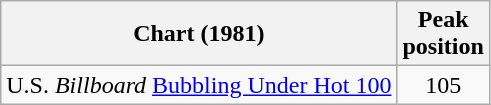<table class="wikitable">
<tr>
<th>Chart (1981)</th>
<th>Peak<br>position</th>
</tr>
<tr>
<td>U.S. <em>Billboard </em> <a href='#'>Bubbling Under Hot 100</a></td>
<td style="text-align:center;">105</td>
</tr>
</table>
